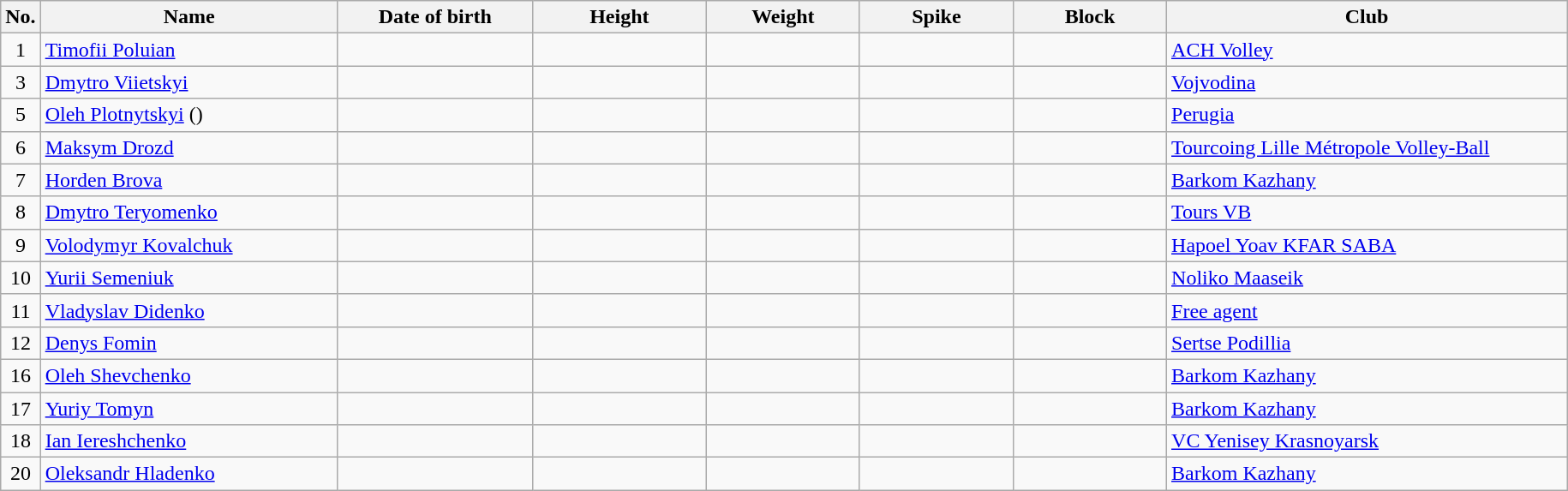<table class="wikitable sortable" style="font-size:100%; text-align:center;">
<tr>
<th>No.</th>
<th style="width:14em">Name</th>
<th style="width:9em">Date of birth</th>
<th style="width:8em">Height</th>
<th style="width:7em">Weight</th>
<th style="width:7em">Spike</th>
<th style="width:7em">Block</th>
<th style="width:19em">Club</th>
</tr>
<tr>
<td>1</td>
<td align=left><a href='#'>Timofii Poluian</a></td>
<td align=right></td>
<td></td>
<td></td>
<td></td>
<td></td>
<td align=left> <a href='#'>ACH Volley</a></td>
</tr>
<tr>
<td>3</td>
<td align=left><a href='#'>Dmytro Viietskyi</a></td>
<td align=right></td>
<td></td>
<td></td>
<td></td>
<td></td>
<td align=left> <a href='#'>Vojvodina</a></td>
</tr>
<tr>
<td>5</td>
<td align=left><a href='#'>Oleh Plotnytskyi</a> ()</td>
<td align=right></td>
<td></td>
<td></td>
<td></td>
<td></td>
<td align=left> <a href='#'>Perugia</a></td>
</tr>
<tr>
<td>6</td>
<td align=left><a href='#'>Maksym Drozd</a></td>
<td align=right></td>
<td></td>
<td></td>
<td></td>
<td></td>
<td align=left> <a href='#'>Tourcoing Lille Métropole Volley-Ball</a></td>
</tr>
<tr>
<td>7</td>
<td align=left><a href='#'>Horden Brova</a></td>
<td align=right></td>
<td></td>
<td></td>
<td></td>
<td></td>
<td align=left> <a href='#'>Barkom Kazhany</a></td>
</tr>
<tr>
<td>8</td>
<td align=left><a href='#'>Dmytro Teryomenko</a></td>
<td align=right></td>
<td></td>
<td></td>
<td></td>
<td></td>
<td align=left> <a href='#'>Tours VB</a></td>
</tr>
<tr>
<td>9</td>
<td align=left><a href='#'>Volodymyr Kovalchuk</a></td>
<td align=right></td>
<td></td>
<td></td>
<td></td>
<td></td>
<td align=left> <a href='#'>Hapoel Yoav KFAR SABA</a></td>
</tr>
<tr>
<td>10</td>
<td align=left><a href='#'>Yurii Semeniuk</a></td>
<td align=right></td>
<td></td>
<td></td>
<td></td>
<td></td>
<td align=left> <a href='#'>Noliko Maaseik</a></td>
</tr>
<tr>
<td>11</td>
<td align=left><a href='#'>Vladyslav Didenko</a></td>
<td align=right></td>
<td></td>
<td></td>
<td></td>
<td></td>
<td align=left><a href='#'>Free agent</a></td>
</tr>
<tr>
<td>12</td>
<td align=left><a href='#'>Denys Fomin</a></td>
<td align=right></td>
<td></td>
<td></td>
<td></td>
<td></td>
<td align=left> <a href='#'>Sertse Podillia</a></td>
</tr>
<tr>
<td>16</td>
<td align=left><a href='#'>Oleh Shevchenko</a></td>
<td align=right></td>
<td></td>
<td></td>
<td></td>
<td></td>
<td align=left> <a href='#'>Barkom Kazhany</a></td>
</tr>
<tr>
<td>17</td>
<td align=left><a href='#'>Yuriy Tomyn</a></td>
<td align=right></td>
<td></td>
<td></td>
<td></td>
<td></td>
<td align=left> <a href='#'>Barkom Kazhany</a></td>
</tr>
<tr>
<td>18</td>
<td align=left><a href='#'>Ian Iereshchenko</a></td>
<td align=right></td>
<td></td>
<td></td>
<td></td>
<td></td>
<td align=left> <a href='#'>VC Yenisey Krasnoyarsk</a></td>
</tr>
<tr>
<td>20</td>
<td align=left><a href='#'>Oleksandr Hladenko</a></td>
<td align=right></td>
<td></td>
<td></td>
<td></td>
<td></td>
<td align=left> <a href='#'>Barkom Kazhany</a></td>
</tr>
</table>
